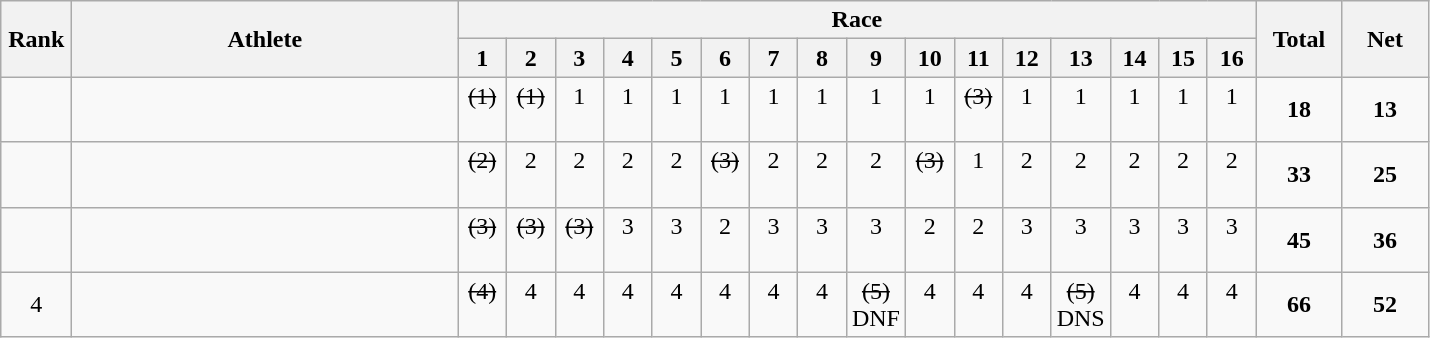<table | class="wikitable" style="text-align:center">
<tr>
<th rowspan="2" width=40>Rank</th>
<th rowspan="2" width=250>Athlete</th>
<th colspan="16">Race</th>
<th rowspan="2" width=50>Total</th>
<th rowspan="2" width=50>Net</th>
</tr>
<tr>
<th width=25>1</th>
<th width=25>2</th>
<th width=25>3</th>
<th width=25>4</th>
<th width=25>5</th>
<th width=25>6</th>
<th width=25>7</th>
<th width=25>8</th>
<th width=25>9</th>
<th width=25>10</th>
<th width=25>11</th>
<th width=25>12</th>
<th width=25>13</th>
<th width=25>14</th>
<th width=25>15</th>
<th width=25>16</th>
</tr>
<tr>
<td></td>
<td align=left></td>
<td><s>(1)</s><br> </td>
<td><s>(1)</s><br> </td>
<td>1<br> </td>
<td>1<br> </td>
<td>1<br> </td>
<td>1<br> </td>
<td>1<br> </td>
<td>1<br> </td>
<td>1<br> </td>
<td>1<br> </td>
<td><s>(3)</s><br> </td>
<td>1<br> </td>
<td>1<br> </td>
<td>1<br> </td>
<td>1<br> </td>
<td>1<br> </td>
<td><strong>18</strong></td>
<td><strong>13</strong></td>
</tr>
<tr>
<td></td>
<td align=left></td>
<td><s>(2)</s><br> </td>
<td>2<br> </td>
<td>2<br> </td>
<td>2<br> </td>
<td>2<br> </td>
<td><s>(3)</s><br> </td>
<td>2<br> </td>
<td>2<br> </td>
<td>2<br> </td>
<td><s>(3)</s><br> </td>
<td>1<br> </td>
<td>2<br> </td>
<td>2<br> </td>
<td>2<br> </td>
<td>2<br> </td>
<td>2<br> </td>
<td><strong>33</strong></td>
<td><strong>25</strong></td>
</tr>
<tr>
<td></td>
<td align=left></td>
<td><s>(3)</s><br> </td>
<td><s>(3)</s><br> </td>
<td><s>(3)</s><br> </td>
<td>3<br> </td>
<td>3<br> </td>
<td>2<br> </td>
<td>3<br> </td>
<td>3<br> </td>
<td>3<br> </td>
<td>2<br> </td>
<td>2<br> </td>
<td>3<br> </td>
<td>3<br> </td>
<td>3<br> </td>
<td>3<br> </td>
<td>3<br> </td>
<td><strong>45</strong></td>
<td><strong>36</strong></td>
</tr>
<tr>
<td>4</td>
<td align=left></td>
<td><s>(4)</s><br> </td>
<td>4<br> </td>
<td>4<br> </td>
<td>4<br> </td>
<td>4<br> </td>
<td>4<br> </td>
<td>4<br> </td>
<td>4<br> </td>
<td><s>(5)</s><br>DNF</td>
<td>4<br> </td>
<td>4<br> </td>
<td>4<br> </td>
<td><s>(5)</s><br>DNS</td>
<td>4<br> </td>
<td>4<br> </td>
<td>4<br> </td>
<td><strong>66</strong></td>
<td><strong>52</strong></td>
</tr>
</table>
